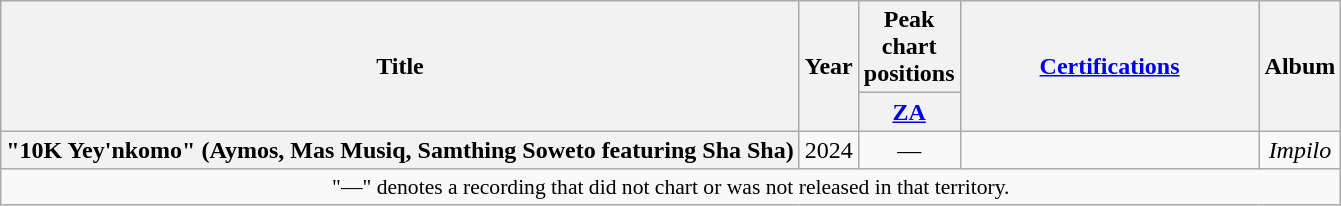<table class="wikitable plainrowheaders" style="text-align:center;">
<tr>
<th scope="col" rowspan="2">Title</th>
<th scope="col" rowspan="2">Year</th>
<th scope="col" colspan="1">Peak chart positions</th>
<th scope="col" rowspan="2" style="width:12em;"><a href='#'>Certifications</a></th>
<th scope="col" rowspan="2">Album</th>
</tr>
<tr>
<th scope="col" style="width:3em;font-size:100%;"><a href='#'>ZA</a><br></th>
</tr>
<tr>
<th scope="row">"10K Yey'nkomo" (Aymos, Mas Musiq, Samthing Soweto featuring Sha Sha)</th>
<td>2024</td>
<td>—</td>
<td></td>
<td><em>Impilo</em></td>
</tr>
<tr>
<td colspan="8" style="font-size:90%">"—" denotes a recording that did not chart or was not released in that territory.</td>
</tr>
</table>
